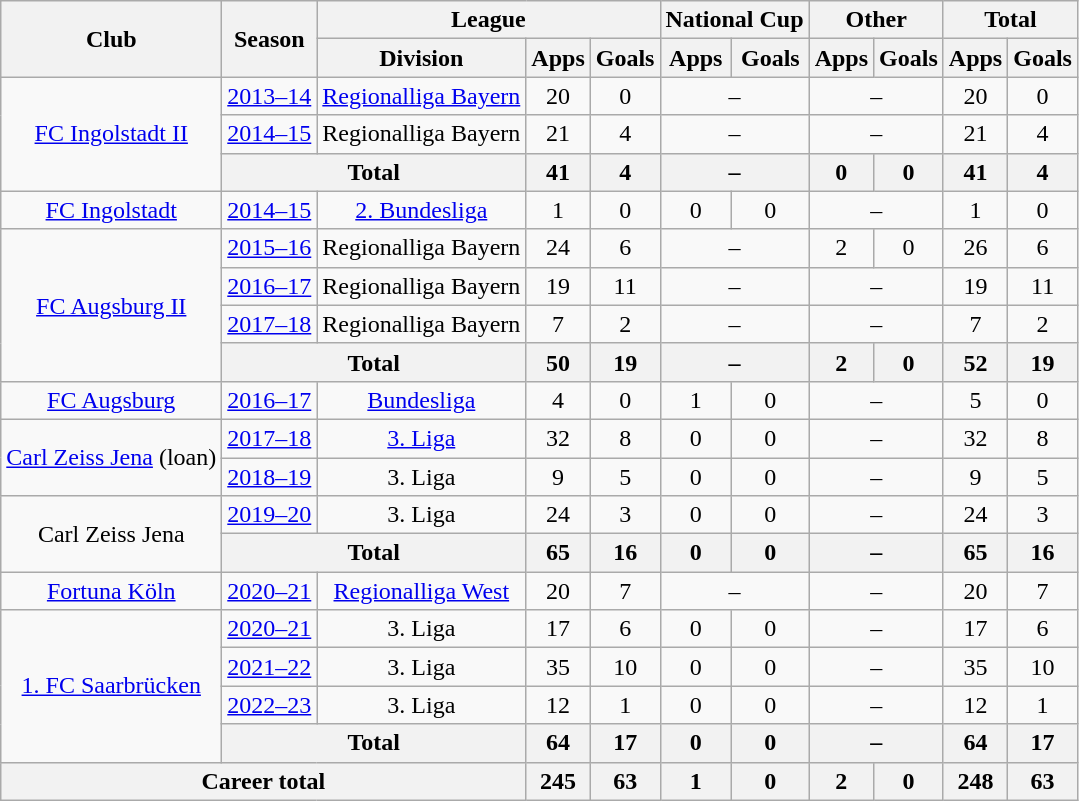<table class="wikitable" style="text-align:center">
<tr>
<th rowspan="2">Club</th>
<th rowspan="2">Season</th>
<th colspan="3">League</th>
<th colspan="2">National Cup</th>
<th colspan="2">Other</th>
<th colspan="2">Total</th>
</tr>
<tr>
<th>Division</th>
<th>Apps</th>
<th>Goals</th>
<th>Apps</th>
<th>Goals</th>
<th>Apps</th>
<th>Goals</th>
<th>Apps</th>
<th>Goals</th>
</tr>
<tr>
<td rowspan="3"><a href='#'>FC Ingolstadt II</a></td>
<td><a href='#'>2013–14</a></td>
<td><a href='#'>Regionalliga Bayern</a></td>
<td>20</td>
<td>0</td>
<td colspan="2">–</td>
<td colspan="2">–</td>
<td>20</td>
<td>0</td>
</tr>
<tr>
<td><a href='#'>2014–15</a></td>
<td>Regionalliga Bayern</td>
<td>21</td>
<td>4</td>
<td colspan="2">–</td>
<td colspan="2">–</td>
<td>21</td>
<td>4</td>
</tr>
<tr>
<th colspan="2">Total</th>
<th>41</th>
<th>4</th>
<th colspan="2">–</th>
<th>0</th>
<th>0</th>
<th>41</th>
<th>4</th>
</tr>
<tr>
<td><a href='#'>FC Ingolstadt</a></td>
<td><a href='#'>2014–15</a></td>
<td><a href='#'>2. Bundesliga</a></td>
<td>1</td>
<td>0</td>
<td>0</td>
<td>0</td>
<td colspan="2">–</td>
<td>1</td>
<td>0</td>
</tr>
<tr>
<td rowspan="4"><a href='#'>FC Augsburg II</a></td>
<td><a href='#'>2015–16</a></td>
<td>Regionalliga Bayern</td>
<td>24</td>
<td>6</td>
<td colspan="2">–</td>
<td>2</td>
<td>0</td>
<td>26</td>
<td>6</td>
</tr>
<tr>
<td><a href='#'>2016–17</a></td>
<td>Regionalliga Bayern</td>
<td>19</td>
<td>11</td>
<td colspan="2">–</td>
<td colspan="2">–</td>
<td>19</td>
<td>11</td>
</tr>
<tr>
<td><a href='#'>2017–18</a></td>
<td>Regionalliga Bayern</td>
<td>7</td>
<td>2</td>
<td colspan="2">–</td>
<td colspan="2">–</td>
<td>7</td>
<td>2</td>
</tr>
<tr>
<th colspan="2">Total</th>
<th>50</th>
<th>19</th>
<th colspan="2">–</th>
<th>2</th>
<th>0</th>
<th>52</th>
<th>19</th>
</tr>
<tr>
<td><a href='#'>FC Augsburg</a></td>
<td><a href='#'>2016–17</a></td>
<td><a href='#'>Bundesliga</a></td>
<td>4</td>
<td>0</td>
<td>1</td>
<td>0</td>
<td colspan="2">–</td>
<td>5</td>
<td>0</td>
</tr>
<tr>
<td rowspan="2"><a href='#'>Carl Zeiss Jena</a> (loan)</td>
<td><a href='#'>2017–18</a></td>
<td><a href='#'>3. Liga</a></td>
<td>32</td>
<td>8</td>
<td>0</td>
<td>0</td>
<td colspan="2">–</td>
<td>32</td>
<td>8</td>
</tr>
<tr>
<td><a href='#'>2018–19</a></td>
<td>3. Liga</td>
<td>9</td>
<td>5</td>
<td>0</td>
<td>0</td>
<td colspan="2">–</td>
<td>9</td>
<td>5</td>
</tr>
<tr>
<td rowspan="2">Carl Zeiss Jena</td>
<td><a href='#'>2019–20</a></td>
<td>3. Liga</td>
<td>24</td>
<td>3</td>
<td>0</td>
<td>0</td>
<td colspan="2">–</td>
<td>24</td>
<td>3</td>
</tr>
<tr>
<th colspan="2">Total</th>
<th>65</th>
<th>16</th>
<th>0</th>
<th>0</th>
<th colspan="2">–</th>
<th>65</th>
<th>16</th>
</tr>
<tr>
<td><a href='#'>Fortuna Köln</a></td>
<td><a href='#'>2020–21</a></td>
<td><a href='#'>Regionalliga West</a></td>
<td>20</td>
<td>7</td>
<td colspan="2">–</td>
<td colspan="2">–</td>
<td>20</td>
<td>7</td>
</tr>
<tr>
<td rowspan="4"><a href='#'>1. FC Saarbrücken</a></td>
<td><a href='#'>2020–21</a></td>
<td>3. Liga</td>
<td>17</td>
<td>6</td>
<td>0</td>
<td>0</td>
<td colspan="2">–</td>
<td>17</td>
<td>6</td>
</tr>
<tr>
<td><a href='#'>2021–22</a></td>
<td>3. Liga</td>
<td>35</td>
<td>10</td>
<td>0</td>
<td>0</td>
<td colspan="2">–</td>
<td>35</td>
<td>10</td>
</tr>
<tr>
<td><a href='#'>2022–23</a></td>
<td>3. Liga</td>
<td>12</td>
<td>1</td>
<td>0</td>
<td>0</td>
<td colspan="2">–</td>
<td>12</td>
<td>1</td>
</tr>
<tr>
<th colspan="2">Total</th>
<th>64</th>
<th>17</th>
<th>0</th>
<th>0</th>
<th colspan="2">–</th>
<th>64</th>
<th>17</th>
</tr>
<tr>
<th colspan="3">Career total</th>
<th>245</th>
<th>63</th>
<th>1</th>
<th>0</th>
<th>2</th>
<th>0</th>
<th>248</th>
<th>63</th>
</tr>
</table>
